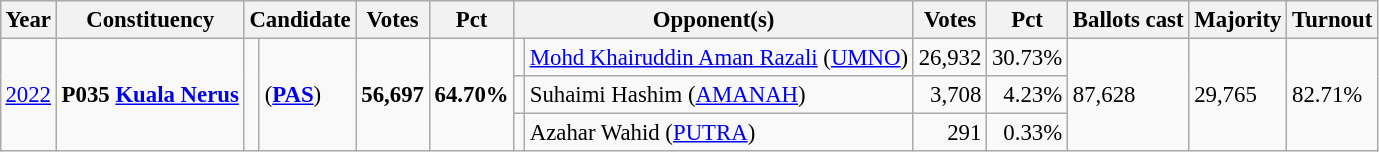<table class="wikitable" style="margin:0.5em ; font-size:95%">
<tr>
<th>Year</th>
<th>Constituency</th>
<th colspan=2>Candidate</th>
<th>Votes</th>
<th>Pct</th>
<th colspan=2>Opponent(s)</th>
<th>Votes</th>
<th>Pct</th>
<th>Ballots cast</th>
<th>Majority</th>
<th>Turnout</th>
</tr>
<tr>
<td rowspan=3><a href='#'>2022</a></td>
<td rowspan=3><strong>P035 <a href='#'>Kuala Nerus</a></strong></td>
<td rowspan=3 ></td>
<td rowspan=3> (<a href='#'><strong>PAS</strong></a>)</td>
<td rowspan=3 align="right"><strong>56,697</strong></td>
<td rowspan=3><strong>64.70%</strong></td>
<td></td>
<td><a href='#'>Mohd Khairuddin Aman Razali</a> (<a href='#'>UMNO</a>)</td>
<td align="right">26,932</td>
<td>30.73%</td>
<td rowspan=3>87,628</td>
<td rowspan=3>29,765</td>
<td rowspan=3>82.71%</td>
</tr>
<tr>
<td></td>
<td>Suhaimi Hashim  (<a href='#'>AMANAH</a>)</td>
<td align="right">3,708</td>
<td align="right">4.23%</td>
</tr>
<tr>
<td bgcolor=></td>
<td>Azahar Wahid (<a href='#'>PUTRA</a>)</td>
<td align="right">291</td>
<td align="right">0.33%</td>
</tr>
</table>
